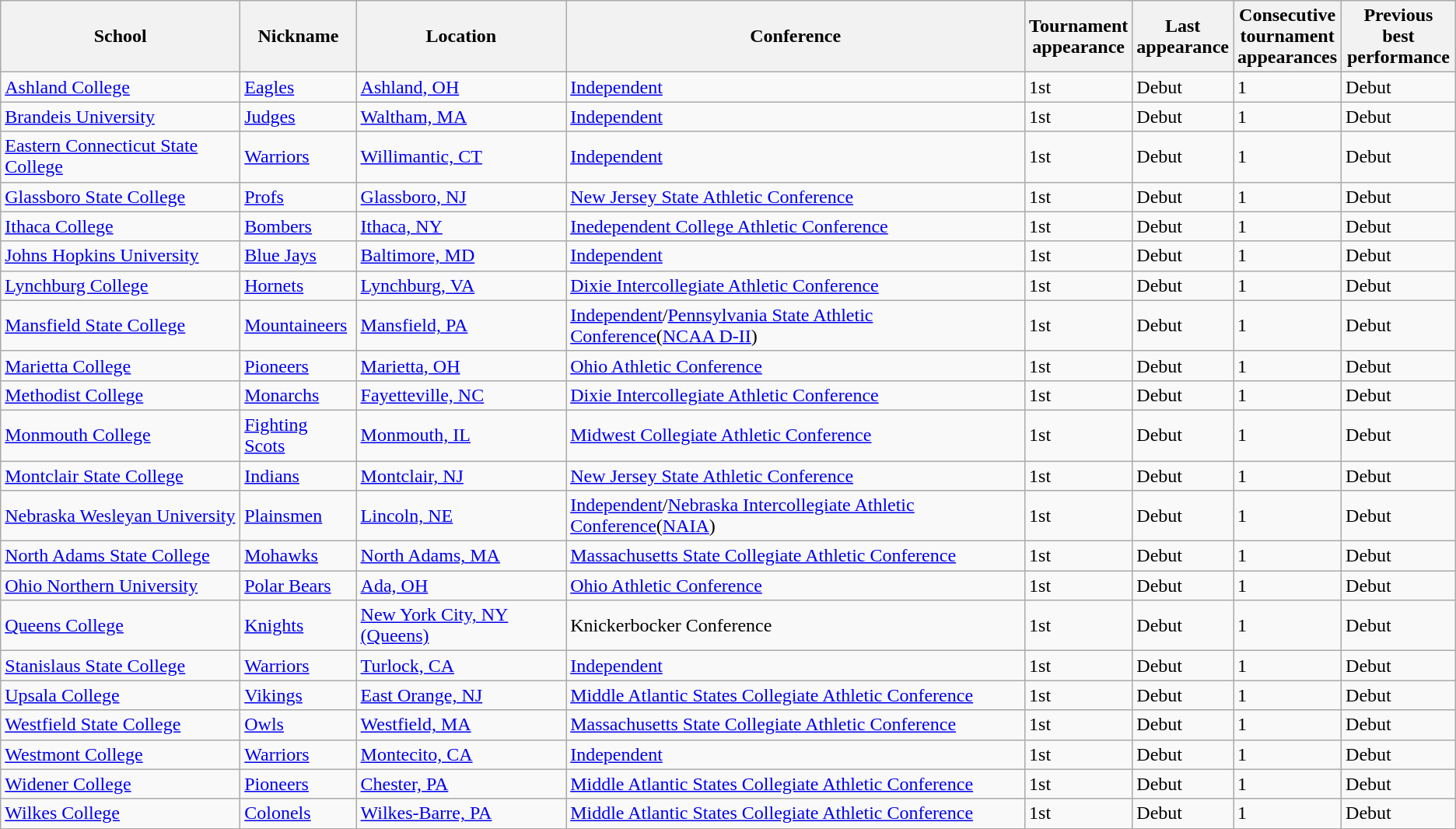<table class="wikitable sortable">
<tr>
<th>School</th>
<th>Nickname</th>
<th>Location</th>
<th>Conference</th>
<th data-sort-type="number">Tournament<br>appearance</th>
<th data-sort-type="number">Last<br>appearance</th>
<th>Consecutive<br>tournament<br>appearances</th>
<th>Previous best<br>performance</th>
</tr>
<tr>
<td><a href='#'>Ashland College</a></td>
<td><a href='#'>Eagles</a></td>
<td><a href='#'>Ashland, OH</a></td>
<td><a href='#'>Independent</a></td>
<td>1st</td>
<td>Debut</td>
<td>1</td>
<td>Debut</td>
</tr>
<tr>
<td><a href='#'>Brandeis University</a></td>
<td><a href='#'>Judges</a></td>
<td><a href='#'>Waltham, MA</a></td>
<td><a href='#'>Independent</a></td>
<td>1st</td>
<td>Debut</td>
<td>1</td>
<td>Debut</td>
</tr>
<tr>
<td><a href='#'>Eastern Connecticut State College</a></td>
<td><a href='#'>Warriors</a></td>
<td><a href='#'>Willimantic, CT</a></td>
<td><a href='#'>Independent</a></td>
<td>1st</td>
<td>Debut</td>
<td>1</td>
<td>Debut</td>
</tr>
<tr>
<td><a href='#'>Glassboro State College</a></td>
<td><a href='#'>Profs</a></td>
<td><a href='#'>Glassboro, NJ</a></td>
<td><a href='#'>New Jersey State Athletic Conference</a></td>
<td>1st</td>
<td>Debut</td>
<td>1</td>
<td>Debut</td>
</tr>
<tr>
<td><a href='#'>Ithaca College</a></td>
<td><a href='#'>Bombers</a></td>
<td><a href='#'>Ithaca, NY</a></td>
<td><a href='#'>Inedependent College Athletic Conference</a></td>
<td>1st</td>
<td>Debut</td>
<td>1</td>
<td>Debut</td>
</tr>
<tr>
<td><a href='#'>Johns Hopkins University</a></td>
<td><a href='#'>Blue Jays</a></td>
<td><a href='#'>Baltimore, MD</a></td>
<td><a href='#'>Independent</a></td>
<td>1st</td>
<td>Debut</td>
<td>1</td>
<td>Debut</td>
</tr>
<tr>
<td><a href='#'>Lynchburg College</a></td>
<td><a href='#'>Hornets</a></td>
<td><a href='#'>Lynchburg, VA</a></td>
<td><a href='#'>Dixie Intercollegiate Athletic Conference</a></td>
<td>1st</td>
<td>Debut</td>
<td>1</td>
<td>Debut</td>
</tr>
<tr>
<td><a href='#'>Mansfield State College</a></td>
<td><a href='#'>Mountaineers</a></td>
<td><a href='#'>Mansfield, PA</a></td>
<td><a href='#'>Independent</a>/<a href='#'>Pennsylvania State Athletic Conference</a>(<a href='#'>NCAA D-II</a>)</td>
<td>1st</td>
<td>Debut</td>
<td>1</td>
<td>Debut</td>
</tr>
<tr>
<td><a href='#'>Marietta College</a></td>
<td><a href='#'>Pioneers</a></td>
<td><a href='#'>Marietta, OH</a></td>
<td><a href='#'>Ohio Athletic Conference</a></td>
<td>1st</td>
<td>Debut</td>
<td>1</td>
<td>Debut</td>
</tr>
<tr>
<td><a href='#'>Methodist College</a></td>
<td><a href='#'>Monarchs</a></td>
<td><a href='#'>Fayetteville, NC</a></td>
<td><a href='#'>Dixie Intercollegiate Athletic Conference</a></td>
<td>1st</td>
<td>Debut</td>
<td>1</td>
<td>Debut</td>
</tr>
<tr>
<td><a href='#'>Monmouth College</a></td>
<td><a href='#'>Fighting Scots</a></td>
<td><a href='#'>Monmouth, IL</a></td>
<td><a href='#'>Midwest Collegiate Athletic Conference</a></td>
<td>1st</td>
<td>Debut</td>
<td>1</td>
<td>Debut</td>
</tr>
<tr>
<td><a href='#'>Montclair State College</a></td>
<td><a href='#'>Indians</a></td>
<td><a href='#'>Montclair, NJ</a></td>
<td><a href='#'>New Jersey State Athletic Conference</a></td>
<td>1st</td>
<td>Debut</td>
<td>1</td>
<td>Debut</td>
</tr>
<tr>
<td><a href='#'>Nebraska Wesleyan University</a></td>
<td><a href='#'>Plainsmen</a></td>
<td><a href='#'>Lincoln, NE</a></td>
<td><a href='#'>Independent</a>/<a href='#'>Nebraska Intercollegiate Athletic Conference</a>(<a href='#'>NAIA</a>)</td>
<td>1st</td>
<td>Debut</td>
<td>1</td>
<td>Debut</td>
</tr>
<tr>
<td><a href='#'>North Adams State College</a></td>
<td><a href='#'>Mohawks</a></td>
<td><a href='#'>North Adams, MA</a></td>
<td><a href='#'>Massachusetts State Collegiate Athletic Conference</a></td>
<td>1st</td>
<td>Debut</td>
<td>1</td>
<td>Debut</td>
</tr>
<tr>
<td><a href='#'>Ohio Northern University</a></td>
<td><a href='#'>Polar Bears</a></td>
<td><a href='#'>Ada, OH</a></td>
<td><a href='#'>Ohio Athletic Conference</a></td>
<td>1st</td>
<td>Debut</td>
<td>1</td>
<td>Debut</td>
</tr>
<tr>
<td><a href='#'>Queens College</a></td>
<td><a href='#'>Knights</a></td>
<td><a href='#'>New York City, NY (Queens)</a></td>
<td>Knickerbocker Conference</td>
<td>1st</td>
<td>Debut</td>
<td>1</td>
<td>Debut</td>
</tr>
<tr>
<td><a href='#'>Stanislaus State College</a></td>
<td><a href='#'>Warriors</a></td>
<td><a href='#'>Turlock, CA</a></td>
<td><a href='#'>Independent</a></td>
<td>1st</td>
<td>Debut</td>
<td>1</td>
<td>Debut</td>
</tr>
<tr>
<td><a href='#'>Upsala College</a></td>
<td><a href='#'>Vikings</a></td>
<td><a href='#'>East Orange, NJ</a></td>
<td><a href='#'>Middle Atlantic States Collegiate Athletic Conference</a></td>
<td>1st</td>
<td>Debut</td>
<td>1</td>
<td>Debut</td>
</tr>
<tr>
<td><a href='#'>Westfield State College</a></td>
<td><a href='#'>Owls</a></td>
<td><a href='#'>Westfield, MA</a></td>
<td><a href='#'>Massachusetts State Collegiate Athletic Conference</a></td>
<td>1st</td>
<td>Debut</td>
<td>1</td>
<td>Debut</td>
</tr>
<tr>
<td><a href='#'>Westmont College</a></td>
<td><a href='#'>Warriors</a></td>
<td><a href='#'>Montecito, CA</a></td>
<td><a href='#'>Independent</a></td>
<td>1st</td>
<td>Debut</td>
<td>1</td>
<td>Debut</td>
</tr>
<tr>
<td><a href='#'>Widener College</a></td>
<td><a href='#'>Pioneers</a></td>
<td><a href='#'>Chester, PA</a></td>
<td><a href='#'>Middle Atlantic States Collegiate Athletic Conference</a></td>
<td>1st</td>
<td>Debut</td>
<td>1</td>
<td>Debut</td>
</tr>
<tr>
<td><a href='#'>Wilkes College</a></td>
<td><a href='#'>Colonels</a></td>
<td><a href='#'>Wilkes-Barre, PA</a></td>
<td><a href='#'>Middle Atlantic States Collegiate Athletic Conference</a></td>
<td>1st</td>
<td>Debut</td>
<td>1</td>
<td>Debut</td>
</tr>
</table>
